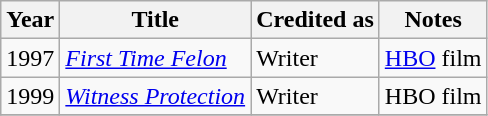<table class="wikitable">
<tr>
<th>Year</th>
<th>Title</th>
<th>Credited as</th>
<th>Notes</th>
</tr>
<tr>
<td style="text-align:center;">1997</td>
<td style="text-align:left;"><em><a href='#'>First Time Felon</a></em></td>
<td style="text-align:left;">Writer</td>
<td style="text-align:left;"><a href='#'>HBO</a> film</td>
</tr>
<tr>
<td style="text-align:center;">1999</td>
<td style="text-align:left;"><em><a href='#'>Witness Protection</a></em></td>
<td style="text-align:left;">Writer</td>
<td style="text-align:left;">HBO film</td>
</tr>
<tr>
</tr>
</table>
